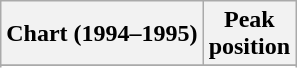<table class="wikitable sortable plainrowheaders" style="text-align:center">
<tr>
<th scope="col">Chart (1994–1995)</th>
<th scope="col">Peak<br>position</th>
</tr>
<tr>
</tr>
<tr>
</tr>
<tr>
</tr>
<tr>
</tr>
<tr>
</tr>
</table>
